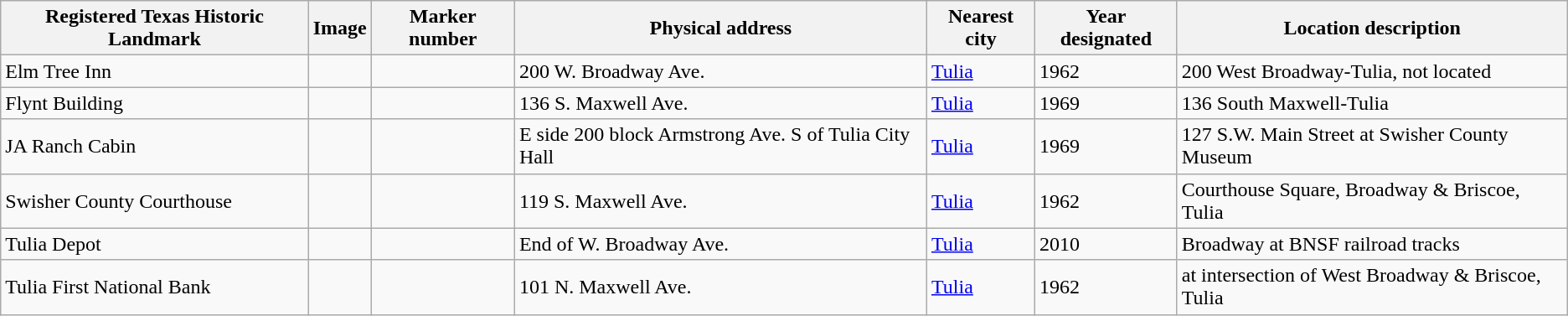<table class="wikitable sortable">
<tr>
<th>Registered Texas Historic Landmark</th>
<th>Image</th>
<th>Marker number</th>
<th>Physical address</th>
<th>Nearest city</th>
<th>Year designated</th>
<th>Location description</th>
</tr>
<tr>
<td>Elm Tree Inn</td>
<td></td>
<td></td>
<td>200 W. Broadway Ave.<br></td>
<td><a href='#'>Tulia</a></td>
<td>1962</td>
<td>200 West Broadway-Tulia, not located</td>
</tr>
<tr>
<td>Flynt Building</td>
<td></td>
<td></td>
<td>136 S. Maxwell Ave.<br></td>
<td><a href='#'>Tulia</a></td>
<td>1969</td>
<td>136 South Maxwell-Tulia</td>
</tr>
<tr>
<td>JA Ranch Cabin</td>
<td></td>
<td></td>
<td>E side 200 block Armstrong Ave. S of Tulia City Hall<br></td>
<td><a href='#'>Tulia</a></td>
<td>1969</td>
<td>127 S.W. Main Street at Swisher County Museum</td>
</tr>
<tr>
<td>Swisher County Courthouse</td>
<td></td>
<td></td>
<td>119 S. Maxwell Ave.<br></td>
<td><a href='#'>Tulia</a></td>
<td>1962</td>
<td>Courthouse Square, Broadway & Briscoe, Tulia</td>
</tr>
<tr>
<td>Tulia Depot</td>
<td></td>
<td></td>
<td>End of W. Broadway Ave.<br></td>
<td><a href='#'>Tulia</a></td>
<td>2010</td>
<td>Broadway at BNSF railroad tracks</td>
</tr>
<tr>
<td>Tulia First National Bank</td>
<td></td>
<td></td>
<td>101 N. Maxwell Ave.<br></td>
<td><a href='#'>Tulia</a></td>
<td>1962</td>
<td>at intersection of West Broadway & Briscoe, Tulia</td>
</tr>
</table>
